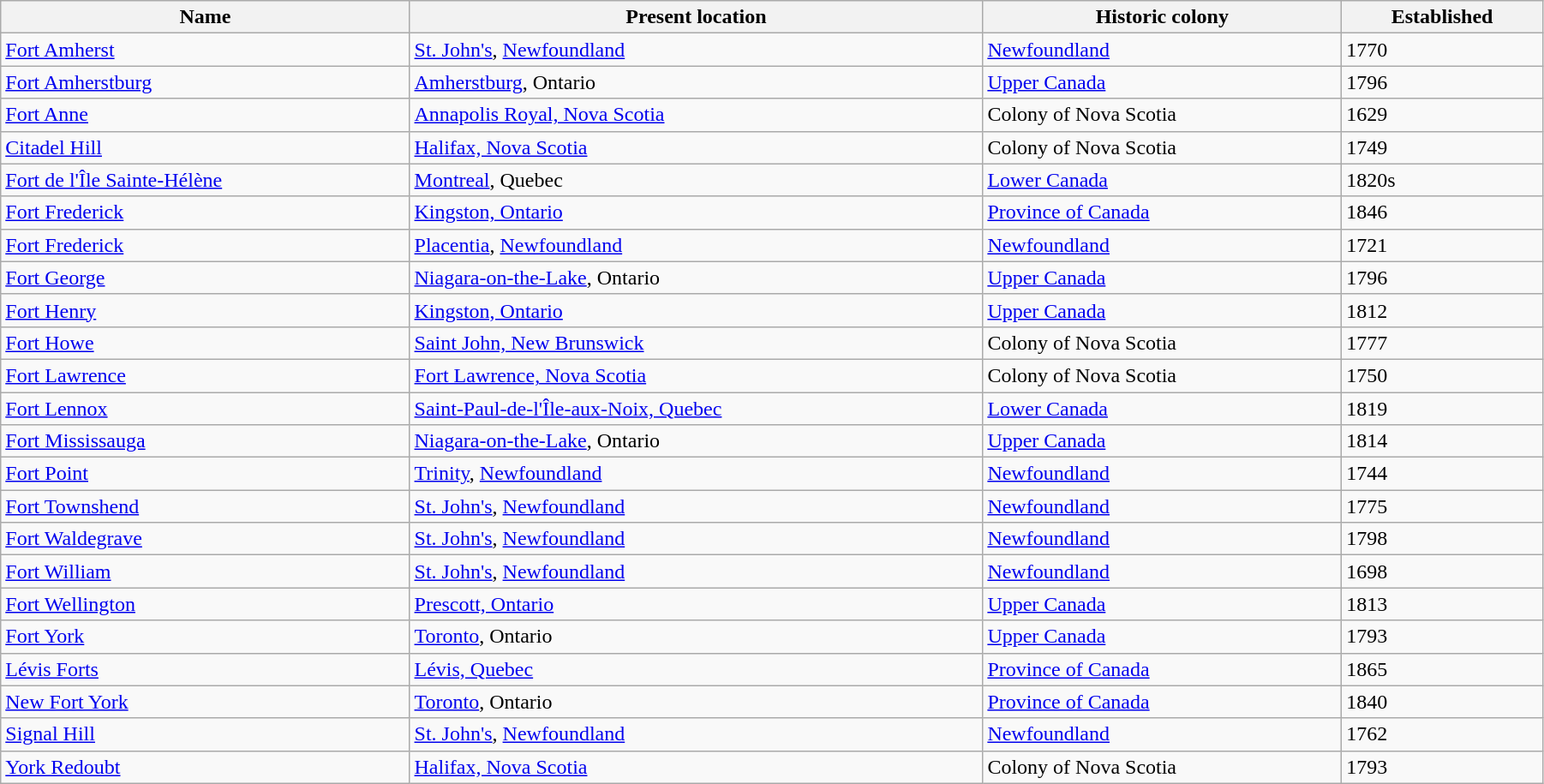<table class="wikitable sortable plainrowheaders" width="95%">
<tr>
<th>Name</th>
<th>Present location</th>
<th>Historic colony</th>
<th>Established</th>
</tr>
<tr>
<td><a href='#'>Fort Amherst</a></td>
<td><a href='#'>St. John's</a>, <a href='#'>Newfoundland</a></td>
<td><a href='#'>Newfoundland</a></td>
<td>1770</td>
</tr>
<tr>
<td><a href='#'>Fort Amherstburg</a></td>
<td><a href='#'>Amherstburg</a>, Ontario</td>
<td><a href='#'>Upper Canada</a></td>
<td>1796</td>
</tr>
<tr>
<td><a href='#'>Fort Anne</a></td>
<td><a href='#'>Annapolis Royal, Nova Scotia</a></td>
<td>Colony of Nova Scotia</td>
<td>1629</td>
</tr>
<tr>
<td><a href='#'>Citadel Hill</a></td>
<td><a href='#'>Halifax, Nova Scotia</a></td>
<td>Colony of Nova Scotia</td>
<td>1749</td>
</tr>
<tr>
<td><a href='#'>Fort de l'Île Sainte-Hélène</a></td>
<td><a href='#'>Montreal</a>, Quebec</td>
<td><a href='#'>Lower Canada</a></td>
<td>1820s</td>
</tr>
<tr>
<td><a href='#'>Fort Frederick</a></td>
<td><a href='#'>Kingston, Ontario</a></td>
<td><a href='#'>Province of Canada</a></td>
<td>1846</td>
</tr>
<tr>
<td><a href='#'>Fort Frederick</a></td>
<td><a href='#'>Placentia</a>, <a href='#'>Newfoundland</a></td>
<td><a href='#'>Newfoundland</a></td>
<td>1721</td>
</tr>
<tr>
<td><a href='#'>Fort George</a></td>
<td><a href='#'>Niagara-on-the-Lake</a>, Ontario</td>
<td><a href='#'>Upper Canada</a></td>
<td>1796</td>
</tr>
<tr>
<td><a href='#'>Fort Henry</a></td>
<td><a href='#'>Kingston, Ontario</a></td>
<td><a href='#'>Upper Canada</a></td>
<td>1812</td>
</tr>
<tr>
<td><a href='#'>Fort Howe</a></td>
<td><a href='#'>Saint John, New Brunswick</a></td>
<td>Colony of Nova Scotia</td>
<td>1777</td>
</tr>
<tr>
<td><a href='#'>Fort Lawrence</a></td>
<td><a href='#'>Fort Lawrence, Nova Scotia</a></td>
<td>Colony of Nova Scotia</td>
<td>1750</td>
</tr>
<tr>
<td><a href='#'>Fort Lennox</a></td>
<td><a href='#'>Saint-Paul-de-l'Île-aux-Noix, Quebec</a></td>
<td><a href='#'>Lower Canada</a></td>
<td>1819</td>
</tr>
<tr>
<td><a href='#'>Fort Mississauga</a></td>
<td><a href='#'>Niagara-on-the-Lake</a>, Ontario</td>
<td><a href='#'>Upper Canada</a></td>
<td>1814</td>
</tr>
<tr>
<td><a href='#'>Fort Point</a></td>
<td><a href='#'>Trinity</a>, <a href='#'>Newfoundland</a></td>
<td><a href='#'>Newfoundland</a></td>
<td>1744</td>
</tr>
<tr>
<td><a href='#'>Fort Townshend</a></td>
<td><a href='#'>St. John's</a>, <a href='#'>Newfoundland</a></td>
<td><a href='#'>Newfoundland</a></td>
<td>1775</td>
</tr>
<tr>
<td><a href='#'>Fort Waldegrave</a></td>
<td><a href='#'>St. John's</a>, <a href='#'>Newfoundland</a></td>
<td><a href='#'>Newfoundland</a></td>
<td>1798</td>
</tr>
<tr>
<td><a href='#'>Fort William</a></td>
<td><a href='#'>St. John's</a>, <a href='#'>Newfoundland</a></td>
<td><a href='#'>Newfoundland</a></td>
<td>1698</td>
</tr>
<tr>
<td><a href='#'>Fort Wellington</a></td>
<td><a href='#'>Prescott, Ontario</a></td>
<td><a href='#'>Upper Canada</a></td>
<td>1813</td>
</tr>
<tr>
<td><a href='#'>Fort York</a></td>
<td><a href='#'>Toronto</a>, Ontario</td>
<td><a href='#'>Upper Canada</a></td>
<td>1793</td>
</tr>
<tr>
<td><a href='#'>Lévis Forts</a></td>
<td><a href='#'>Lévis, Quebec</a></td>
<td><a href='#'>Province of Canada</a></td>
<td>1865</td>
</tr>
<tr>
<td><a href='#'>New Fort York</a></td>
<td><a href='#'>Toronto</a>, Ontario</td>
<td><a href='#'>Province of Canada</a></td>
<td>1840</td>
</tr>
<tr>
<td><a href='#'>Signal Hill</a></td>
<td><a href='#'>St. John's</a>, <a href='#'>Newfoundland</a></td>
<td><a href='#'>Newfoundland</a></td>
<td>1762</td>
</tr>
<tr>
<td><a href='#'>York Redoubt</a></td>
<td><a href='#'>Halifax, Nova Scotia</a></td>
<td>Colony of Nova Scotia</td>
<td>1793</td>
</tr>
</table>
